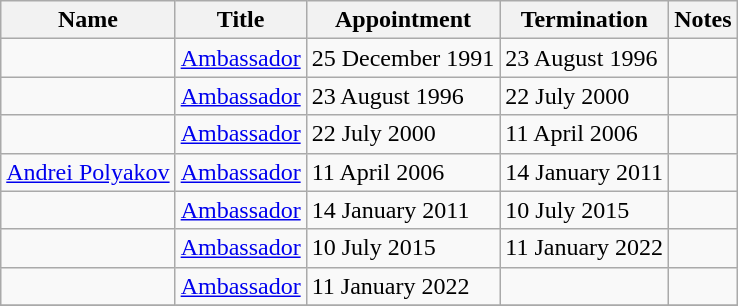<table class="wikitable">
<tr valign="middle">
<th>Name</th>
<th>Title</th>
<th>Appointment</th>
<th>Termination</th>
<th>Notes</th>
</tr>
<tr>
<td></td>
<td><a href='#'>Ambassador</a></td>
<td>25 December 1991</td>
<td>23 August 1996</td>
<td></td>
</tr>
<tr>
<td></td>
<td><a href='#'>Ambassador</a></td>
<td>23 August 1996</td>
<td>22 July 2000</td>
<td></td>
</tr>
<tr>
<td></td>
<td><a href='#'>Ambassador</a></td>
<td>22 July 2000</td>
<td>11 April 2006</td>
<td></td>
</tr>
<tr>
<td><a href='#'>Andrei Polyakov</a></td>
<td><a href='#'>Ambassador</a></td>
<td>11 April 2006</td>
<td>14 January 2011</td>
<td></td>
</tr>
<tr>
<td></td>
<td><a href='#'>Ambassador</a></td>
<td>14 January 2011</td>
<td>10 July 2015</td>
<td></td>
</tr>
<tr>
<td></td>
<td><a href='#'>Ambassador</a></td>
<td>10 July 2015</td>
<td>11 January 2022</td>
<td></td>
</tr>
<tr>
<td></td>
<td><a href='#'>Ambassador</a></td>
<td>11 January 2022</td>
<td></td>
<td></td>
</tr>
<tr>
</tr>
</table>
